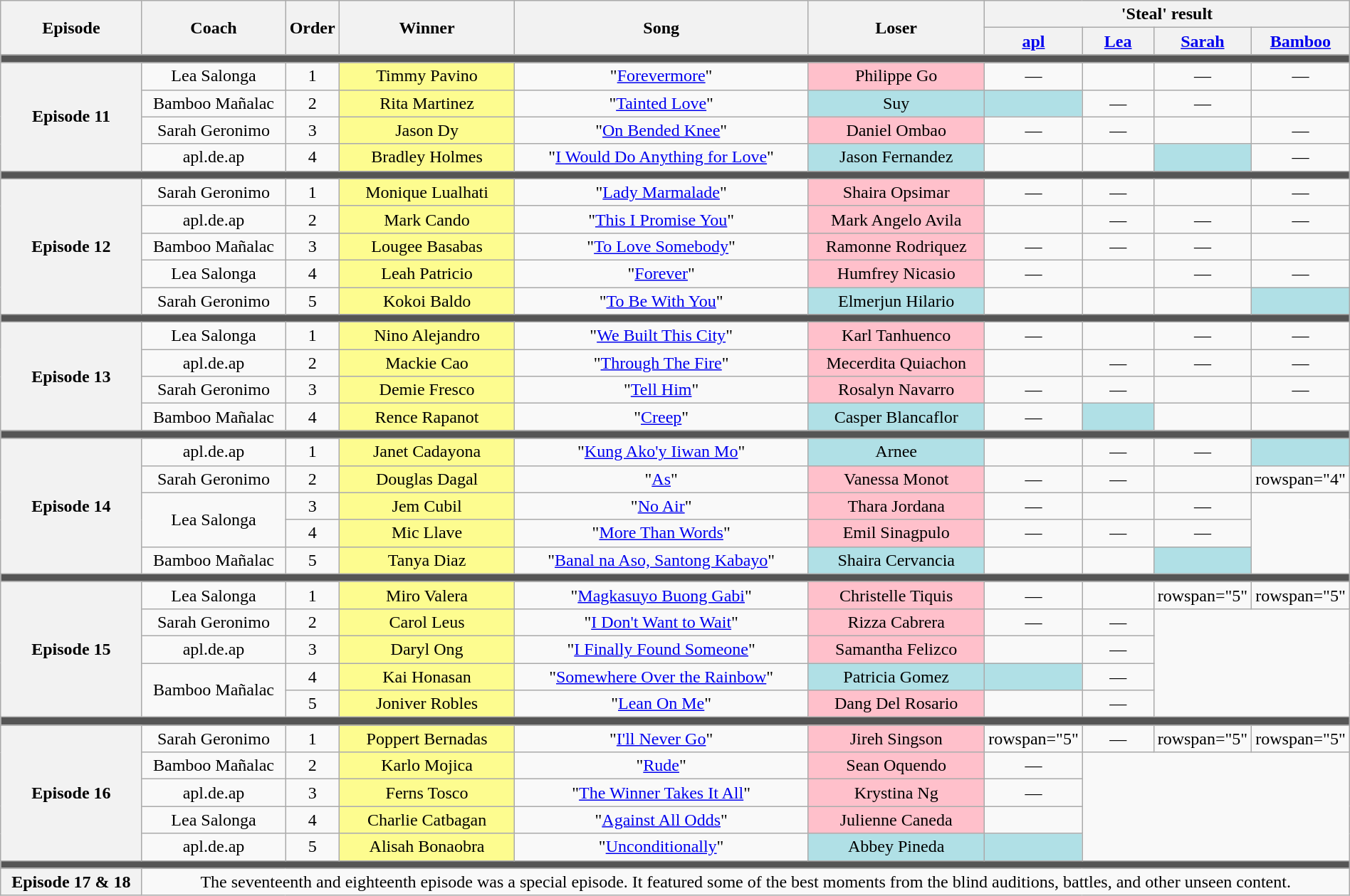<table class="wikitable" style="text-align: center; width:100%;">
<tr>
<th rowspan="2" style="width:12%;">Episode</th>
<th rowspan="2" style="width:12%;">Coach</th>
<th rowspan="2" style="width:04%;">Order</th>
<th rowspan="2" style="width:15%;">Winner</th>
<th rowspan="2" style="width:25%;">Song</th>
<th rowspan="2" style="width:15%;">Loser</th>
<th colspan="4">'Steal' result</th>
</tr>
<tr>
<th style="width:06%;"><a href='#'>apl</a></th>
<th style="width:06%;"><a href='#'>Lea</a></th>
<th style="width:06%;"><a href='#'>Sarah</a></th>
<th style="width:06%;"><a href='#'>Bamboo</a></th>
</tr>
<tr>
<td colspan="10" style="background:#555;"></td>
</tr>
<tr>
<th rowspan="4">Episode 11<br><small></small></th>
<td>Lea Salonga</td>
<td>1</td>
<td style="background:#FDFC8F;">Timmy Pavino</td>
<td>"<a href='#'>Forevermore</a>"</td>
<td style="background:pink">Philippe Go</td>
<td>—</td>
<td></td>
<td>—</td>
<td>—</td>
</tr>
<tr>
<td>Bamboo Mañalac</td>
<td>2</td>
<td style="background:#FDFC8F;">Rita Martinez</td>
<td>"<a href='#'>Tainted Love</a>"</td>
<td style="background:#B0E0E6;">Suy</td>
<td style="background:#B0E0E6;"><strong></strong></td>
<td>—</td>
<td>—</td>
<td></td>
</tr>
<tr>
<td>Sarah Geronimo</td>
<td>3</td>
<td style="background:#FDFC8F;">Jason Dy</td>
<td>"<a href='#'>On Bended Knee</a>"</td>
<td style="background:pink">Daniel Ombao</td>
<td>—</td>
<td>—</td>
<td></td>
<td>—</td>
</tr>
<tr>
<td>apl.de.ap</td>
<td>4</td>
<td style="background:#FDFC8F;">Bradley Holmes</td>
<td>"<a href='#'>I Would Do Anything for Love</a>"</td>
<td style="background:#B0E0E6;">Jason Fernandez</td>
<td></td>
<td><strong></strong></td>
<td style="background:#B0E0E6;"><strong></strong></td>
<td>—</td>
</tr>
<tr>
<td colspan="10" style="background:#555;"></td>
</tr>
<tr>
<th rowspan="5">Episode 12<br><small></small></th>
<td>Sarah Geronimo</td>
<td>1</td>
<td style="background:#FDFC8F;">Monique Lualhati</td>
<td>"<a href='#'>Lady Marmalade</a>"</td>
<td style="background:pink">Shaira Opsimar</td>
<td>—</td>
<td>—</td>
<td></td>
<td>—</td>
</tr>
<tr>
<td>apl.de.ap</td>
<td>2</td>
<td style="background:#FDFC8F;">Mark Cando</td>
<td>"<a href='#'>This I Promise You</a>"</td>
<td style="background:pink">Mark Angelo Avila</td>
<td></td>
<td>—</td>
<td>—</td>
<td>—</td>
</tr>
<tr>
<td>Bamboo Mañalac</td>
<td>3</td>
<td style="background:#FDFC8F;">Lougee Basabas</td>
<td>"<a href='#'>To Love Somebody</a>"</td>
<td style="background:pink">Ramonne Rodriquez</td>
<td>—</td>
<td>—</td>
<td>—</td>
<td></td>
</tr>
<tr>
<td>Lea Salonga</td>
<td>4</td>
<td style="background:#FDFC8F;">Leah Patricio</td>
<td>"<a href='#'>Forever</a>"</td>
<td style="background:pink">Humfrey Nicasio</td>
<td>—</td>
<td></td>
<td>—</td>
<td>—</td>
</tr>
<tr>
<td>Sarah Geronimo</td>
<td>5</td>
<td style="background:#FDFC8F;">Kokoi Baldo</td>
<td>"<a href='#'>To Be With You</a>"</td>
<td style="background:#B0E0E6;">Elmerjun Hilario</td>
<td><strong></strong></td>
<td><strong></strong></td>
<td></td>
<td style="background:#B0E0E6;"><strong></strong></td>
</tr>
<tr>
<td colspan="10" style="background:#555;"></td>
</tr>
<tr>
<th rowspan="4">Episode 13<br><small></small></th>
<td>Lea Salonga</td>
<td>1</td>
<td style="background:#FDFC8F;">Nino Alejandro</td>
<td>"<a href='#'>We Built This City</a>"</td>
<td style="background:pink">Karl Tanhuenco</td>
<td>—</td>
<td></td>
<td>—</td>
<td>—</td>
</tr>
<tr>
<td>apl.de.ap</td>
<td>2</td>
<td style="background:#FDFC8F;">Mackie Cao</td>
<td>"<a href='#'>Through The Fire</a>"</td>
<td style="background:pink">Mecerdita Quiachon</td>
<td></td>
<td>—</td>
<td>—</td>
<td>—</td>
</tr>
<tr>
<td>Sarah Geronimo</td>
<td>3</td>
<td style="background:#FDFC8F;">Demie Fresco</td>
<td>"<a href='#'>Tell Him</a>"</td>
<td style="background:pink">Rosalyn Navarro</td>
<td>—</td>
<td>—</td>
<td></td>
<td>—</td>
</tr>
<tr>
<td>Bamboo Mañalac</td>
<td>4</td>
<td style="background:#FDFC8F;">Rence Rapanot</td>
<td>"<a href='#'>Creep</a>"</td>
<td style="background:#B0E0E6;">Casper Blancaflor</td>
<td>—</td>
<td style="background:#B0E0E6;"><strong></strong></td>
<td><strong></strong></td>
<td></td>
</tr>
<tr>
<th colspan="10" style="background:#555;"></th>
</tr>
<tr>
<th rowspan="5">Episode 14<br><small></small></th>
<td>apl.de.ap</td>
<td>1</td>
<td style="background:#FDFC8F;">Janet Cadayona</td>
<td>"<a href='#'>Kung Ako'y Iiwan Mo</a>"</td>
<td style="background:#B0E0E6;">Arnee</td>
<td></td>
<td>—</td>
<td>—</td>
<td style="background:#B0E0E6;"><strong></strong></td>
</tr>
<tr>
<td>Sarah Geronimo</td>
<td>2</td>
<td style="background:#FDFC8F;">Douglas Dagal</td>
<td>"<a href='#'>As</a>"</td>
<td style="background:pink">Vanessa Monot</td>
<td>—</td>
<td>—</td>
<td></td>
<td>rowspan="4" </td>
</tr>
<tr>
<td rowspan="2">Lea Salonga</td>
<td>3</td>
<td style="background:#FDFC8F;">Jem Cubil</td>
<td>"<a href='#'>No Air</a>"</td>
<td style="background:pink">Thara Jordana</td>
<td>—</td>
<td></td>
<td>—</td>
</tr>
<tr>
<td>4</td>
<td style="background:#FDFC8F;">Mic Llave</td>
<td>"<a href='#'>More Than Words</a>"</td>
<td style="background:pink">Emil Sinagpulo</td>
<td>—</td>
<td>—</td>
<td>—</td>
</tr>
<tr>
<td>Bamboo Mañalac</td>
<td>5</td>
<td style="background:#FDFC8F;">Tanya Diaz</td>
<td>"<a href='#'>Banal na Aso, Santong Kabayo</a>"</td>
<td style="background:#B0E0E6;">Shaira Cervancia</td>
<td><strong></strong></td>
<td><strong></strong></td>
<td style="background:#B0E0E6;"><strong></strong></td>
</tr>
<tr>
<th colspan="10" style="background:#555;"></th>
</tr>
<tr>
<th rowspan="5">Episode 15<br><small></small></th>
<td>Lea Salonga</td>
<td>1</td>
<td style="background:#FDFC8F;">Miro Valera</td>
<td>"<a href='#'>Magkasuyo Buong Gabi</a>"</td>
<td style="background:pink">Christelle Tiquis</td>
<td>—</td>
<td></td>
<td>rowspan="5" </td>
<td>rowspan="5" </td>
</tr>
<tr>
<td>Sarah Geronimo</td>
<td>2</td>
<td style="background:#FDFC8F;">Carol Leus</td>
<td>"<a href='#'>I Don't Want to Wait</a>"</td>
<td style="background:pink">Rizza Cabrera</td>
<td>—</td>
<td>—</td>
</tr>
<tr>
<td>apl.de.ap</td>
<td>3</td>
<td style="background:#FDFC8F;">Daryl Ong</td>
<td>"<a href='#'>I Finally Found Someone</a>"</td>
<td style="background:pink">Samantha Felizco</td>
<td></td>
<td>—</td>
</tr>
<tr>
<td rowspan="2">Bamboo Mañalac</td>
<td>4</td>
<td style="background:#FDFC8F;">Kai Honasan</td>
<td>"<a href='#'>Somewhere Over the Rainbow</a>"</td>
<td style="background:#B0E0E6;">Patricia Gomez</td>
<td style="background:#B0E0E6;"><strong></strong></td>
<td>—</td>
</tr>
<tr>
<td>5</td>
<td style="background:#FDFC8F;">Joniver Robles</td>
<td>"<a href='#'>Lean On Me</a>"</td>
<td style="background:pink">Dang Del Rosario</td>
<td></td>
<td>—</td>
</tr>
<tr>
<th colspan="10" style="background:#555;"></th>
</tr>
<tr>
<th rowspan="5">Episode 16<br><small></small></th>
<td>Sarah Geronimo</td>
<td>1</td>
<td style="background:#FDFC8F;">Poppert Bernadas</td>
<td>"<a href='#'>I'll Never Go</a>"</td>
<td style="background:pink">Jireh Singson</td>
<td>rowspan="5" </td>
<td>—</td>
<td>rowspan="5" </td>
<td>rowspan="5" </td>
</tr>
<tr>
<td>Bamboo Mañalac</td>
<td>2</td>
<td style="background:#FDFC8F;">Karlo Mojica</td>
<td>"<a href='#'>Rude</a>"</td>
<td style="background:pink">Sean Oquendo</td>
<td>—</td>
</tr>
<tr>
<td>apl.de.ap</td>
<td>3</td>
<td style="background:#FDFC8F;">Ferns Tosco</td>
<td>"<a href='#'>The Winner Takes It All</a>"</td>
<td style="background:pink">Krystina Ng</td>
<td>—</td>
</tr>
<tr>
<td>Lea Salonga</td>
<td>4</td>
<td style="background:#FDFC8F;">Charlie Catbagan</td>
<td>"<a href='#'>Against All Odds</a>"</td>
<td style="background:pink">Julienne Caneda</td>
<td></td>
</tr>
<tr>
<td>apl.de.ap</td>
<td>5</td>
<td style="background:#FDFC8F;">Alisah Bonaobra</td>
<td>"<a href='#'>Unconditionally</a>"</td>
<td style="background:#B0E0E6;">Abbey Pineda</td>
<td style="background:#B0E0E6;"><strong></strong></td>
</tr>
<tr>
<th colspan="10" style="background:#555;"></th>
</tr>
<tr>
<th>Episode 17 & 18<br><small></small></th>
<td colspan="9">The seventeenth and eighteenth episode was a special episode. It featured some of the best moments from the blind auditions, battles, and other unseen content.</td>
</tr>
</table>
